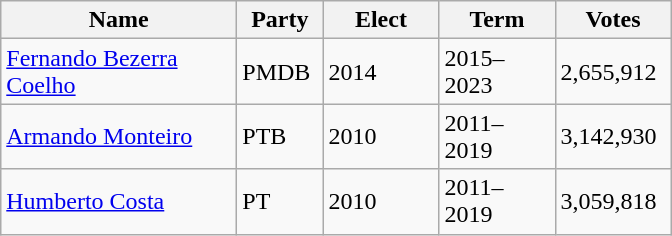<table class="wikitable sortable">
<tr>
<th style="width:150px;">Name</th>
<th style="width:50px;">Party</th>
<th style="width:70px;">Elect</th>
<th style="width:70px;">Term</th>
<th style="width:70px;">Votes</th>
</tr>
<tr>
<td><a href='#'>Fernando Bezerra Coelho</a></td>
<td>PMDB</td>
<td>2014</td>
<td>2015–2023</td>
<td>2,655,912</td>
</tr>
<tr>
<td><a href='#'>Armando Monteiro</a></td>
<td>PTB</td>
<td>2010</td>
<td>2011–2019</td>
<td>3,142,930</td>
</tr>
<tr>
<td><a href='#'>Humberto Costa</a></td>
<td>PT</td>
<td>2010</td>
<td>2011–2019</td>
<td>3,059,818</td>
</tr>
</table>
